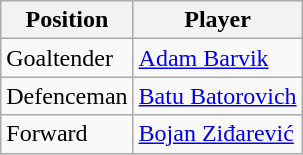<table class="wikitable">
<tr>
<th>Position</th>
<th>Player</th>
</tr>
<tr>
<td>Goaltender</td>
<td> <a href='#'>Adam Barvik</a></td>
</tr>
<tr>
<td>Defenceman</td>
<td> <a href='#'>Batu Batorovich</a></td>
</tr>
<tr>
<td>Forward</td>
<td> <a href='#'>Bojan Ziđarević</a></td>
</tr>
</table>
